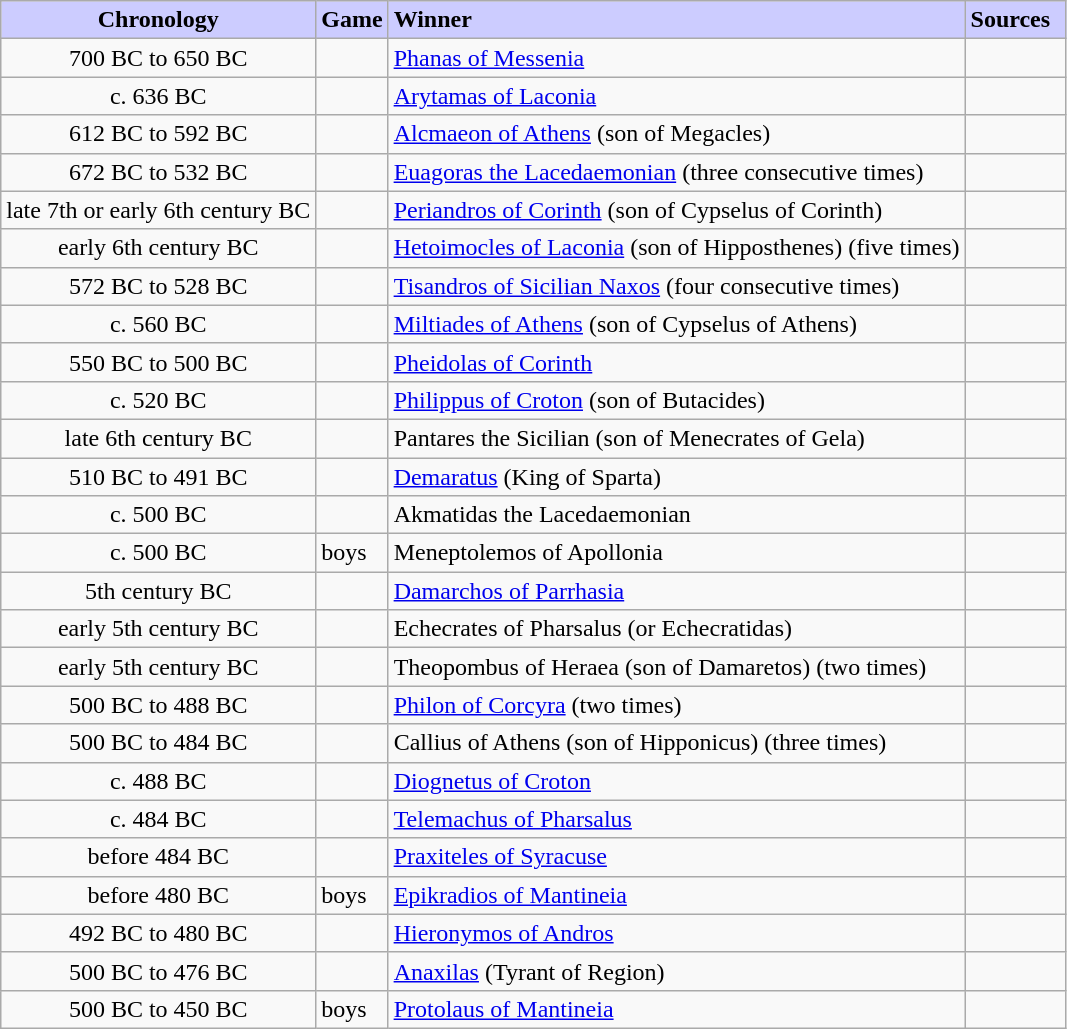<table class="wikitable">
<tr>
<th style = "background-color: #ccccff;">Chronology</th>
<th style = "background-color: #ccccff; text-align: left;">Game</th>
<th style = "background-color: #ccccff; text-align: left;">Winner</th>
<th style = "background-color: #ccccff; text-align: left; width: 60px;">Sources</th>
</tr>
<tr>
<td align=center>700 BC to 650 BC</td>
<td></td>
<td><a href='#'>Phanas of Messenia</a></td>
<td></td>
</tr>
<tr>
<td align=center>c. 636 BC</td>
<td></td>
<td><a href='#'>Arytamas of Laconia</a></td>
<td></td>
</tr>
<tr>
<td align=center>612 BC to 592 BC</td>
<td></td>
<td><a href='#'>Alcmaeon of Athens</a> (son of Megacles)</td>
<td></td>
</tr>
<tr>
<td align=center>672 BC to 532 BC</td>
<td></td>
<td><a href='#'>Euagoras the Lacedaemonian</a> (three consecutive times)</td>
<td></td>
</tr>
<tr>
<td align=center>late 7th or early 6th century BC</td>
<td></td>
<td><a href='#'>Periandros of Corinth</a> (son of Cypselus of Corinth)</td>
<td></td>
</tr>
<tr>
<td align=center>early 6th century BC</td>
<td></td>
<td><a href='#'>Hetoimocles of Laconia</a> (son of Hipposthenes) (five times)</td>
<td></td>
</tr>
<tr>
<td align=center>572 BC to 528 BC</td>
<td></td>
<td><a href='#'>Tisandros of Sicilian Naxos</a> (four consecutive times)</td>
<td></td>
</tr>
<tr>
<td align=center>c. 560 BC</td>
<td></td>
<td><a href='#'>Miltiades of Athens</a> (son of Cypselus of Athens)</td>
<td></td>
</tr>
<tr>
<td align=center>550 BC to 500 BC</td>
<td></td>
<td><a href='#'>Pheidolas of Corinth</a></td>
<td></td>
</tr>
<tr>
<td align=center>c. 520 BC</td>
<td></td>
<td><a href='#'>Philippus of Croton</a> (son of Butacides)</td>
<td></td>
</tr>
<tr>
<td align=center>late 6th century BC</td>
<td></td>
<td>Pantares the Sicilian (son of Menecrates of Gela)</td>
<td></td>
</tr>
<tr>
<td align=center>510 BC to 491 BC</td>
<td></td>
<td><a href='#'>Demaratus</a> (King of Sparta)</td>
<td></td>
</tr>
<tr>
<td align=center>c. 500 BC</td>
<td></td>
<td>Akmatidas the Lacedaemonian</td>
<td></td>
</tr>
<tr>
<td align=center>c. 500 BC</td>
<td> boys</td>
<td>Meneptolemos of Apollonia</td>
<td></td>
</tr>
<tr>
<td align=center>5th century BC</td>
<td></td>
<td><a href='#'>Damarchos of Parrhasia</a></td>
<td></td>
</tr>
<tr>
<td align=center>early 5th century BC</td>
<td></td>
<td>Echecrates of Pharsalus (or Echecratidas)</td>
<td></td>
</tr>
<tr>
<td align=center>early 5th century BC</td>
<td></td>
<td>Theopombus of Heraea (son of Damaretos) (two times)</td>
<td></td>
</tr>
<tr>
<td align=center>500 BC to 488 BC</td>
<td></td>
<td><a href='#'>Philon of Corcyra</a> (two times)</td>
<td></td>
</tr>
<tr>
<td align=center>500 BC to 484 BC</td>
<td></td>
<td>Callius of Athens (son of Hipponicus) (three times)</td>
<td></td>
</tr>
<tr>
<td align=center>c. 488 BC</td>
<td></td>
<td><a href='#'>Diognetus of Croton</a></td>
<td></td>
</tr>
<tr>
<td align=center>c. 484 BC</td>
<td></td>
<td><a href='#'>Telemachus of Pharsalus</a></td>
<td></td>
</tr>
<tr>
<td align=center>before 484 BC</td>
<td></td>
<td><a href='#'>Praxiteles of Syracuse</a></td>
<td></td>
</tr>
<tr>
<td align=center>before 480 BC</td>
<td> boys</td>
<td><a href='#'>Epikradios of Mantineia</a></td>
<td></td>
</tr>
<tr>
<td align=center>492 BC to 480 BC</td>
<td></td>
<td><a href='#'>Hieronymos of Andros</a></td>
<td></td>
</tr>
<tr>
<td align=center>500 BC to 476 BC</td>
<td></td>
<td><a href='#'>Anaxilas</a> (Tyrant of Region)</td>
<td></td>
</tr>
<tr>
<td align=center>500 BC to 450 BC</td>
<td> boys</td>
<td><a href='#'>Protolaus of Mantineia</a></td>
<td></td>
</tr>
</table>
